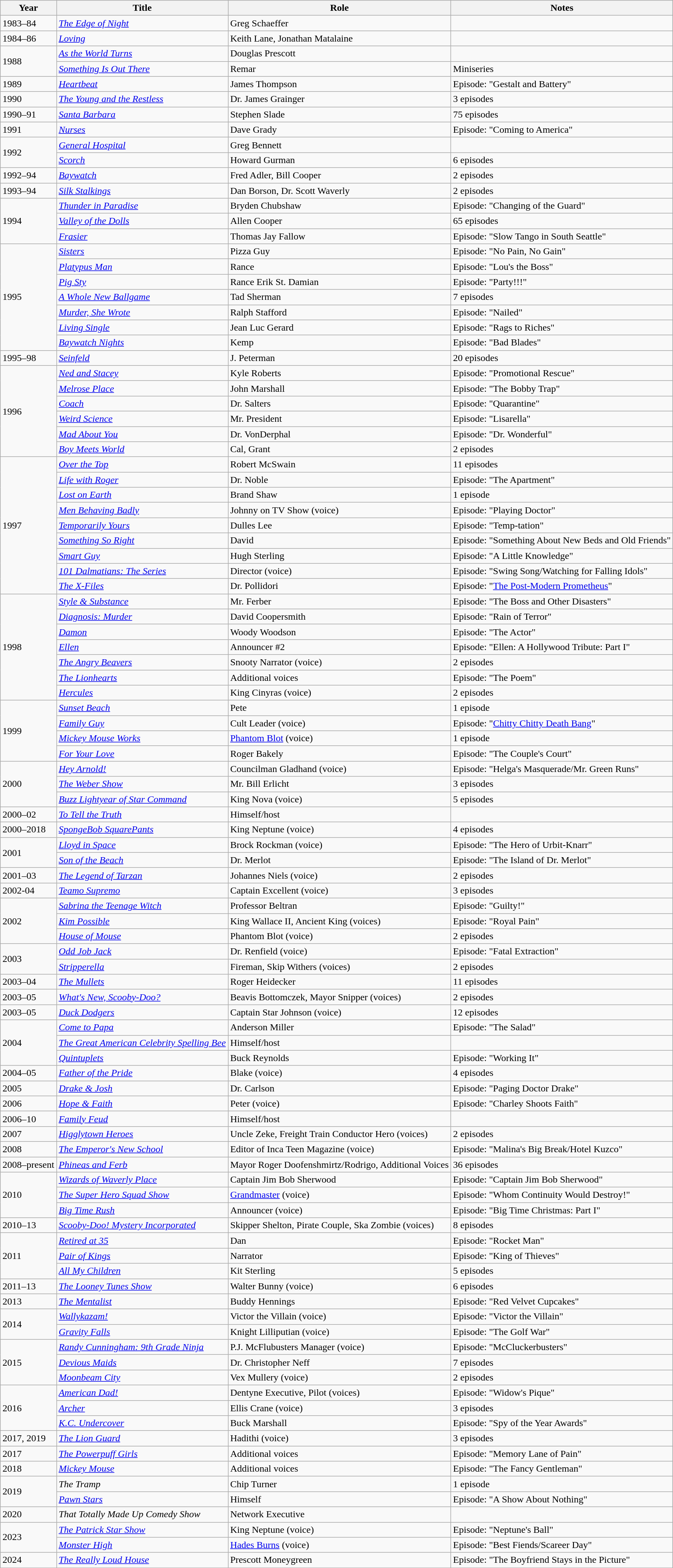<table class="wikitable sortable">
<tr>
<th>Year</th>
<th>Title</th>
<th>Role</th>
<th class="unsortable">Notes</th>
</tr>
<tr>
<td>1983–84</td>
<td><em><a href='#'>The Edge of Night</a></em></td>
<td>Greg Schaeffer</td>
<td></td>
</tr>
<tr>
<td>1984–86</td>
<td><em><a href='#'>Loving</a></em></td>
<td>Keith Lane, Jonathan Matalaine</td>
<td></td>
</tr>
<tr>
<td rowspan="2">1988</td>
<td><em><a href='#'>As the World Turns</a></em></td>
<td>Douglas Prescott</td>
<td></td>
</tr>
<tr>
<td><em><a href='#'>Something Is Out There</a></em></td>
<td>Remar</td>
<td>Miniseries</td>
</tr>
<tr>
<td>1989</td>
<td><em><a href='#'>Heartbeat</a></em></td>
<td>James Thompson</td>
<td>Episode: "Gestalt and Battery"</td>
</tr>
<tr>
<td>1990</td>
<td><em><a href='#'>The Young and the Restless</a></em></td>
<td>Dr. James Grainger</td>
<td>3 episodes</td>
</tr>
<tr>
<td>1990–91</td>
<td><em><a href='#'>Santa Barbara</a></em></td>
<td>Stephen Slade</td>
<td>75 episodes</td>
</tr>
<tr>
<td>1991</td>
<td><em><a href='#'>Nurses</a></em></td>
<td>Dave Grady</td>
<td>Episode: "Coming to America"</td>
</tr>
<tr>
<td rowspan="2">1992</td>
<td><em><a href='#'>General Hospital</a></em></td>
<td>Greg Bennett</td>
<td></td>
</tr>
<tr>
<td><em><a href='#'>Scorch</a></em></td>
<td>Howard Gurman</td>
<td>6 episodes</td>
</tr>
<tr>
<td>1992–94</td>
<td><em><a href='#'>Baywatch</a></em></td>
<td>Fred Adler, Bill Cooper</td>
<td>2 episodes</td>
</tr>
<tr>
<td>1993–94</td>
<td><em><a href='#'>Silk Stalkings</a></em></td>
<td>Dan Borson, Dr. Scott Waverly</td>
<td>2 episodes</td>
</tr>
<tr>
<td rowspan="3">1994</td>
<td><em><a href='#'>Thunder in Paradise</a></em></td>
<td>Bryden Chubshaw</td>
<td>Episode: "Changing of the Guard"</td>
</tr>
<tr>
<td><em><a href='#'>Valley of the Dolls</a></em></td>
<td>Allen Cooper</td>
<td>65 episodes</td>
</tr>
<tr>
<td><em><a href='#'>Frasier</a></em></td>
<td>Thomas Jay Fallow</td>
<td>Episode: "Slow Tango in South Seattle"</td>
</tr>
<tr>
<td rowspan="7">1995</td>
<td><em><a href='#'>Sisters</a></em></td>
<td>Pizza Guy</td>
<td>Episode: "No Pain, No Gain"</td>
</tr>
<tr>
<td><em><a href='#'>Platypus Man</a></em></td>
<td>Rance</td>
<td>Episode: "Lou's the Boss"</td>
</tr>
<tr>
<td><em><a href='#'>Pig Sty</a></em></td>
<td>Rance Erik St. Damian</td>
<td>Episode: "Party!!!"</td>
</tr>
<tr>
<td><em><a href='#'>A Whole New Ballgame</a></em></td>
<td>Tad Sherman</td>
<td>7 episodes</td>
</tr>
<tr>
<td><em><a href='#'>Murder, She Wrote</a></em></td>
<td>Ralph Stafford</td>
<td>Episode: "Nailed"</td>
</tr>
<tr>
<td><em><a href='#'>Living Single</a></em></td>
<td>Jean Luc Gerard</td>
<td>Episode: "Rags to Riches"</td>
</tr>
<tr>
<td><em><a href='#'>Baywatch Nights</a></em></td>
<td>Kemp</td>
<td>Episode: "Bad Blades"</td>
</tr>
<tr>
<td>1995–98</td>
<td><em><a href='#'>Seinfeld</a></em></td>
<td>J. Peterman</td>
<td>20 episodes</td>
</tr>
<tr>
<td rowspan="6">1996</td>
<td><em><a href='#'>Ned and Stacey</a></em></td>
<td>Kyle Roberts</td>
<td>Episode: "Promotional Rescue"</td>
</tr>
<tr>
<td><em><a href='#'>Melrose Place</a></em></td>
<td>John Marshall</td>
<td>Episode: "The Bobby Trap"</td>
</tr>
<tr>
<td><em><a href='#'>Coach</a></em></td>
<td>Dr. Salters</td>
<td>Episode: "Quarantine"</td>
</tr>
<tr>
<td><em><a href='#'>Weird Science</a></em></td>
<td>Mr. President</td>
<td>Episode: "Lisarella"</td>
</tr>
<tr>
<td><em><a href='#'>Mad About You</a></em></td>
<td>Dr. VonDerphal</td>
<td>Episode: "Dr. Wonderful"</td>
</tr>
<tr>
<td><em><a href='#'>Boy Meets World</a></em></td>
<td>Cal, Grant</td>
<td>2 episodes</td>
</tr>
<tr>
<td rowspan="9">1997</td>
<td><em><a href='#'>Over the Top</a></em></td>
<td>Robert McSwain</td>
<td>11 episodes</td>
</tr>
<tr>
<td><em><a href='#'>Life with Roger</a></em></td>
<td>Dr. Noble</td>
<td>Episode: "The Apartment"</td>
</tr>
<tr>
<td><em><a href='#'>Lost on Earth</a></em></td>
<td>Brand Shaw</td>
<td>1 episode</td>
</tr>
<tr>
<td><em><a href='#'>Men Behaving Badly</a></em></td>
<td>Johnny on TV Show (voice)</td>
<td>Episode: "Playing Doctor"</td>
</tr>
<tr>
<td><em><a href='#'>Temporarily Yours</a></em></td>
<td>Dulles Lee</td>
<td>Episode: "Temp-tation"</td>
</tr>
<tr>
<td><em><a href='#'>Something So Right</a></em></td>
<td>David</td>
<td>Episode: "Something About New Beds and Old Friends"</td>
</tr>
<tr>
<td><em><a href='#'>Smart Guy</a></em></td>
<td>Hugh Sterling</td>
<td>Episode: "A Little Knowledge"</td>
</tr>
<tr>
<td><em><a href='#'>101 Dalmatians: The Series</a></em></td>
<td>Director (voice)</td>
<td>Episode: "Swing Song/Watching for Falling Idols"</td>
</tr>
<tr>
<td><em><a href='#'>The X-Files</a></em></td>
<td>Dr. Pollidori</td>
<td>Episode: "<a href='#'>The Post-Modern Prometheus</a>"</td>
</tr>
<tr>
<td rowspan="7">1998</td>
<td><em><a href='#'>Style & Substance</a></em></td>
<td>Mr. Ferber</td>
<td>Episode: "The Boss and Other Disasters"</td>
</tr>
<tr>
<td><em><a href='#'>Diagnosis: Murder</a></em></td>
<td>David Coopersmith</td>
<td>Episode: "Rain of Terror"</td>
</tr>
<tr>
<td><em><a href='#'>Damon</a></em></td>
<td>Woody Woodson</td>
<td>Episode: "The Actor"</td>
</tr>
<tr>
<td><em><a href='#'>Ellen</a></em></td>
<td>Announcer #2</td>
<td>Episode: "Ellen: A Hollywood Tribute: Part I"</td>
</tr>
<tr>
<td><em><a href='#'>The Angry Beavers</a></em></td>
<td>Snooty Narrator (voice)</td>
<td>2 episodes</td>
</tr>
<tr>
<td><em><a href='#'>The Lionhearts</a></em></td>
<td>Additional voices</td>
<td>Episode: "The Poem"</td>
</tr>
<tr>
<td><em><a href='#'>Hercules</a></em></td>
<td>King Cinyras (voice)</td>
<td>2 episodes</td>
</tr>
<tr>
<td rowspan="4">1999</td>
<td><em><a href='#'>Sunset Beach</a></em></td>
<td>Pete</td>
<td>1 episode</td>
</tr>
<tr>
<td><em><a href='#'>Family Guy</a></em></td>
<td>Cult Leader (voice)</td>
<td>Episode: "<a href='#'>Chitty Chitty Death Bang</a>"</td>
</tr>
<tr>
<td><em><a href='#'>Mickey Mouse Works</a></em></td>
<td><a href='#'>Phantom Blot</a> (voice)</td>
<td>1 episode</td>
</tr>
<tr>
<td><em><a href='#'>For Your Love</a></em></td>
<td>Roger Bakely</td>
<td>Episode: "The Couple's Court"</td>
</tr>
<tr>
<td rowspan="3">2000</td>
<td><em><a href='#'>Hey Arnold!</a></em></td>
<td>Councilman Gladhand (voice)</td>
<td>Episode: "Helga's Masquerade/Mr. Green Runs"</td>
</tr>
<tr>
<td><em><a href='#'>The Weber Show</a></em></td>
<td>Mr. Bill Erlicht</td>
<td>3 episodes</td>
</tr>
<tr>
<td><em><a href='#'>Buzz Lightyear of Star Command</a></em></td>
<td>King Nova (voice)</td>
<td>5 episodes</td>
</tr>
<tr>
<td>2000–02</td>
<td><em><a href='#'>To Tell the Truth</a></em></td>
<td>Himself/host</td>
<td></td>
</tr>
<tr>
<td>2000–2018</td>
<td><em><a href='#'>SpongeBob SquarePants</a></em></td>
<td>King Neptune (voice)</td>
<td>4 episodes</td>
</tr>
<tr>
<td rowspan="2">2001</td>
<td><em><a href='#'>Lloyd in Space</a></em></td>
<td>Brock Rockman (voice)</td>
<td>Episode: "The Hero of Urbit-Knarr"</td>
</tr>
<tr>
<td><em><a href='#'>Son of the Beach</a></em></td>
<td>Dr. Merlot</td>
<td>Episode: "The Island of Dr. Merlot"</td>
</tr>
<tr>
<td>2001–03</td>
<td><em><a href='#'>The Legend of Tarzan</a></em></td>
<td>Johannes Niels (voice)</td>
<td>2 episodes</td>
</tr>
<tr>
<td>2002-04</td>
<td><em><a href='#'>Teamo Supremo</a></em></td>
<td>Captain Excellent (voice)</td>
<td>3 episodes</td>
</tr>
<tr>
<td rowspan="3">2002</td>
<td><em><a href='#'>Sabrina the Teenage Witch</a></em></td>
<td>Professor Beltran</td>
<td>Episode: "Guilty!"</td>
</tr>
<tr>
<td><em><a href='#'>Kim Possible</a></em></td>
<td>King Wallace II, Ancient King (voices)</td>
<td>Episode: "Royal Pain"</td>
</tr>
<tr>
<td><em><a href='#'>House of Mouse</a></em></td>
<td>Phantom Blot (voice)</td>
<td>2 episodes</td>
</tr>
<tr>
<td rowspan="2">2003</td>
<td><em><a href='#'>Odd Job Jack</a></em></td>
<td>Dr. Renfield (voice)</td>
<td>Episode: "Fatal Extraction"</td>
</tr>
<tr>
<td><em><a href='#'>Stripperella</a></em></td>
<td>Fireman, Skip Withers (voices)</td>
<td>2 episodes</td>
</tr>
<tr>
<td>2003–04</td>
<td><em><a href='#'>The Mullets</a></em></td>
<td>Roger Heidecker</td>
<td>11 episodes</td>
</tr>
<tr>
<td>2003–05</td>
<td><em><a href='#'>What's New, Scooby-Doo?</a></em></td>
<td>Beavis Bottomczek, Mayor Snipper (voices)</td>
<td>2 episodes</td>
</tr>
<tr>
<td>2003–05</td>
<td><em><a href='#'>Duck Dodgers</a></em></td>
<td>Captain Star Johnson (voice)</td>
<td>12 episodes</td>
</tr>
<tr>
<td rowspan="3">2004</td>
<td><em><a href='#'>Come to Papa</a></em></td>
<td>Anderson Miller</td>
<td>Episode: "The Salad"</td>
</tr>
<tr>
<td><em><a href='#'>The Great American Celebrity Spelling Bee</a></em></td>
<td>Himself/host</td>
<td></td>
</tr>
<tr>
<td><em><a href='#'>Quintuplets</a></em></td>
<td>Buck Reynolds</td>
<td>Episode: "Working It"</td>
</tr>
<tr>
<td>2004–05</td>
<td><em><a href='#'>Father of the Pride</a></em></td>
<td>Blake (voice)</td>
<td>4 episodes</td>
</tr>
<tr>
<td>2005</td>
<td><em><a href='#'>Drake & Josh</a></em></td>
<td>Dr. Carlson</td>
<td>Episode: "Paging Doctor Drake"</td>
</tr>
<tr>
<td>2006</td>
<td><em><a href='#'>Hope & Faith</a></em></td>
<td>Peter (voice)</td>
<td>Episode: "Charley Shoots Faith"</td>
</tr>
<tr>
<td>2006–10</td>
<td><em><a href='#'>Family Feud</a></em></td>
<td>Himself/host</td>
<td></td>
</tr>
<tr>
<td>2007</td>
<td><em><a href='#'>Higglytown Heroes</a></em></td>
<td>Uncle Zeke, Freight Train Conductor Hero (voices)</td>
<td>2 episodes</td>
</tr>
<tr>
<td>2008</td>
<td><em><a href='#'>The Emperor's New School</a></em></td>
<td>Editor of Inca Teen Magazine (voice)</td>
<td>Episode: "Malina's Big Break/Hotel Kuzco"</td>
</tr>
<tr>
<td>2008–present</td>
<td><em><a href='#'>Phineas and Ferb</a></em></td>
<td>Mayor Roger Doofenshmirtz/Rodrigo, Additional Voices</td>
<td>36 episodes</td>
</tr>
<tr>
<td rowspan="3">2010</td>
<td><em><a href='#'>Wizards of Waverly Place</a></em></td>
<td>Captain Jim Bob Sherwood</td>
<td>Episode: "Captain Jim Bob Sherwood"</td>
</tr>
<tr>
<td><em><a href='#'>The Super Hero Squad Show</a></em></td>
<td><a href='#'>Grandmaster</a> (voice)</td>
<td>Episode: "Whom Continuity Would Destroy!"</td>
</tr>
<tr>
<td><em><a href='#'>Big Time Rush</a></em></td>
<td>Announcer (voice)</td>
<td>Episode: "Big Time Christmas: Part I"</td>
</tr>
<tr>
<td>2010–13</td>
<td><em><a href='#'>Scooby-Doo! Mystery Incorporated</a></em></td>
<td>Skipper Shelton, Pirate Couple, Ska Zombie (voices)</td>
<td>8 episodes</td>
</tr>
<tr>
<td rowspan="3">2011</td>
<td><em><a href='#'>Retired at 35</a></em></td>
<td>Dan</td>
<td>Episode: "Rocket Man"</td>
</tr>
<tr>
<td><em><a href='#'>Pair of Kings</a></em></td>
<td>Narrator</td>
<td>Episode: "King of Thieves"</td>
</tr>
<tr>
<td><em><a href='#'>All My Children</a></em></td>
<td>Kit Sterling</td>
<td>5 episodes</td>
</tr>
<tr>
<td>2011–13</td>
<td><em><a href='#'>The Looney Tunes Show</a></em></td>
<td>Walter Bunny (voice)</td>
<td>6 episodes</td>
</tr>
<tr>
<td>2013</td>
<td><em><a href='#'>The Mentalist</a></em></td>
<td>Buddy Hennings</td>
<td>Episode: "Red Velvet Cupcakes"</td>
</tr>
<tr>
<td rowspan="2">2014</td>
<td><em><a href='#'>Wallykazam!</a></em></td>
<td>Victor the Villain (voice)</td>
<td>Episode: "Victor the Villain"</td>
</tr>
<tr>
<td><em><a href='#'>Gravity Falls</a></em></td>
<td>Knight Lilliputian (voice)</td>
<td>Episode: "The Golf War"</td>
</tr>
<tr>
<td rowspan="3">2015</td>
<td><em><a href='#'>Randy Cunningham: 9th Grade Ninja</a></em></td>
<td>P.J. McFlubusters Manager (voice)</td>
<td>Episode: "McCluckerbusters"</td>
</tr>
<tr>
<td><em><a href='#'>Devious Maids</a></em></td>
<td>Dr. Christopher Neff</td>
<td>7 episodes</td>
</tr>
<tr>
<td><em><a href='#'>Moonbeam City</a></em></td>
<td>Vex Mullery (voice)</td>
<td>2 episodes</td>
</tr>
<tr>
<td rowspan="3">2016</td>
<td><em><a href='#'>American Dad!</a></em></td>
<td>Dentyne Executive, Pilot (voices)</td>
<td>Episode: "Widow's Pique"</td>
</tr>
<tr>
<td><em><a href='#'>Archer</a></em></td>
<td>Ellis Crane (voice)</td>
<td>3 episodes</td>
</tr>
<tr>
<td><em><a href='#'>K.C. Undercover</a></em></td>
<td>Buck Marshall</td>
<td>Episode: "Spy of the Year Awards"</td>
</tr>
<tr>
<td>2017, 2019</td>
<td><em><a href='#'>The Lion Guard</a></em></td>
<td>Hadithi (voice)</td>
<td>3 episodes</td>
</tr>
<tr>
<td>2017</td>
<td><em><a href='#'>The Powerpuff Girls</a></em></td>
<td>Additional voices</td>
<td>Episode: "Memory Lane of Pain"</td>
</tr>
<tr>
<td>2018</td>
<td><em><a href='#'>Mickey Mouse</a></em></td>
<td>Additional voices</td>
<td>Episode: "The Fancy Gentleman"</td>
</tr>
<tr>
<td rowspan="2">2019</td>
<td><em>The Tramp</em></td>
<td>Chip Turner</td>
<td>1 episode</td>
</tr>
<tr>
<td><em><a href='#'>Pawn Stars</a></em></td>
<td>Himself</td>
<td>Episode: "A Show About Nothing"</td>
</tr>
<tr>
<td>2020</td>
<td><em>That Totally Made Up Comedy Show</em></td>
<td>Network Executive</td>
<td></td>
</tr>
<tr>
<td rowspan="2">2023</td>
<td><em><a href='#'>The Patrick Star Show</a></em></td>
<td>King Neptune (voice)</td>
<td>Episode: "Neptune's Ball"</td>
</tr>
<tr>
<td><em><a href='#'>Monster High</a></em></td>
<td><a href='#'>Hades Burns</a> (voice)</td>
<td>Episode: "Best Fiends/Scareer Day"</td>
</tr>
<tr>
<td>2024</td>
<td><em><a href='#'>The Really Loud House</a></em></td>
<td>Prescott Moneygreen</td>
<td>Episode: "The Boyfriend Stays in the Picture"</td>
</tr>
</table>
